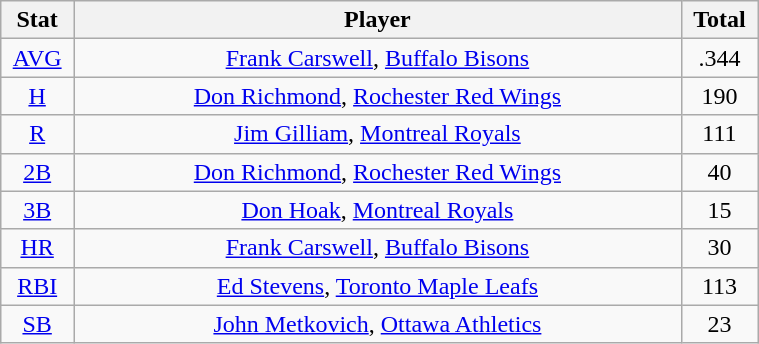<table class="wikitable" width="40%" style="text-align:center;">
<tr>
<th width="5%">Stat</th>
<th width="60%">Player</th>
<th width="5%">Total</th>
</tr>
<tr>
<td><a href='#'>AVG</a></td>
<td><a href='#'>Frank Carswell</a>, <a href='#'>Buffalo Bisons</a></td>
<td>.344</td>
</tr>
<tr>
<td><a href='#'>H</a></td>
<td><a href='#'>Don Richmond</a>, <a href='#'>Rochester Red Wings</a></td>
<td>190</td>
</tr>
<tr>
<td><a href='#'>R</a></td>
<td><a href='#'>Jim Gilliam</a>, <a href='#'>Montreal Royals</a></td>
<td>111</td>
</tr>
<tr>
<td><a href='#'>2B</a></td>
<td><a href='#'>Don Richmond</a>, <a href='#'>Rochester Red Wings</a></td>
<td>40</td>
</tr>
<tr>
<td><a href='#'>3B</a></td>
<td><a href='#'>Don Hoak</a>, <a href='#'>Montreal Royals</a></td>
<td>15</td>
</tr>
<tr>
<td><a href='#'>HR</a></td>
<td><a href='#'>Frank Carswell</a>, <a href='#'>Buffalo Bisons</a></td>
<td>30</td>
</tr>
<tr>
<td><a href='#'>RBI</a></td>
<td><a href='#'>Ed Stevens</a>, <a href='#'>Toronto Maple Leafs</a></td>
<td>113</td>
</tr>
<tr>
<td><a href='#'>SB</a></td>
<td><a href='#'>John Metkovich</a>, <a href='#'>Ottawa Athletics</a></td>
<td>23</td>
</tr>
</table>
